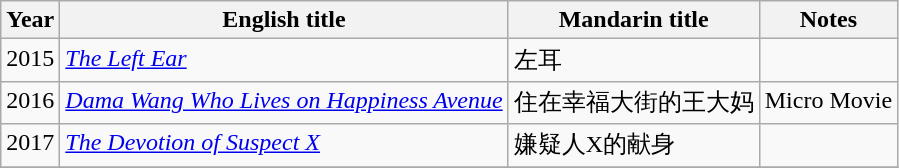<table class="wikitable sortable">
<tr>
<th>Year</th>
<th>English title</th>
<th>Mandarin title</th>
<th class="unsortable">Notes</th>
</tr>
<tr>
<td align="left" valign="top">2015</td>
<td align="left" valign="top"><em><a href='#'>The Left Ear</a></em></td>
<td align="left" valign="top">左耳</td>
<td align="left" valign="top"></td>
</tr>
<tr>
<td align="left" valign="top">2016</td>
<td align="left" valign="top"><em><a href='#'>Dama Wang Who Lives on Happiness Avenue</a></em></td>
<td align="left" valign="top">住在幸福大街的王大妈</td>
<td align="left" valign="top">Micro Movie</td>
</tr>
<tr>
<td align="left" valign="top">2017</td>
<td align="left" valign="top"><em><a href='#'>The Devotion of Suspect X</a></em></td>
<td align="left" valign="top">嫌疑人X的献身</td>
<td align="left" valign="top"></td>
</tr>
<tr>
</tr>
</table>
